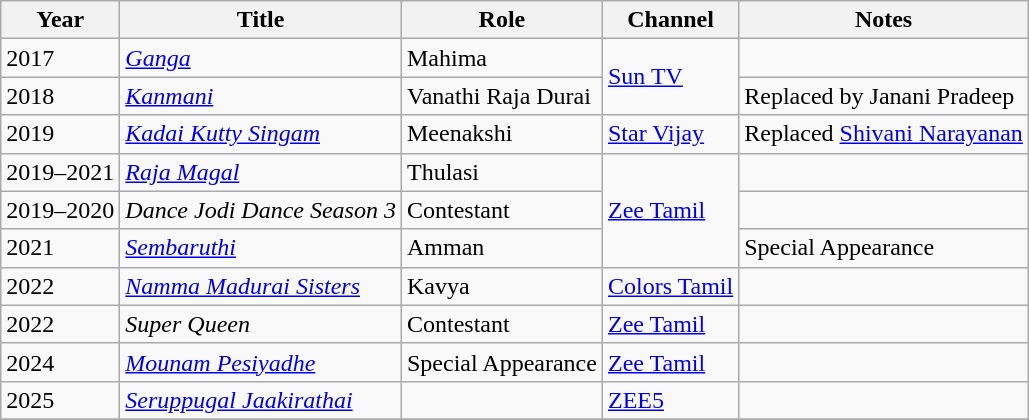<table class="wikitable sortable">
<tr>
<th>Year</th>
<th>Title</th>
<th>Role</th>
<th>Channel</th>
<th>Notes</th>
</tr>
<tr>
<td>2017</td>
<td><em><a href='#'>Ganga</a></em></td>
<td>Mahima</td>
<td rowspan="2"><a href='#'>Sun TV</a></td>
<td></td>
</tr>
<tr>
<td>2018</td>
<td><em><a href='#'>Kanmani</a></em></td>
<td>Vanathi Raja Durai</td>
<td>Replaced by Janani Pradeep</td>
</tr>
<tr>
<td>2019</td>
<td><em><a href='#'>Kadai Kutty Singam</a></em></td>
<td>Meenakshi</td>
<td><a href='#'>Star Vijay</a></td>
<td>Replaced <a href='#'>Shivani Narayanan</a></td>
</tr>
<tr>
<td>2019–2021</td>
<td><em><a href='#'>Raja Magal</a></em></td>
<td>Thulasi</td>
<td rowspan="3"><a href='#'>Zee Tamil</a></td>
<td></td>
</tr>
<tr>
<td>2019–2020</td>
<td><em>Dance Jodi Dance Season 3</em></td>
<td>Contestant</td>
<td></td>
</tr>
<tr>
<td>2021</td>
<td><em><a href='#'>Sembaruthi</a></em></td>
<td>Amman</td>
<td>Special Appearance</td>
</tr>
<tr>
<td>2022</td>
<td><em><a href='#'>Namma Madurai Sisters</a></em></td>
<td>Kavya</td>
<td><a href='#'>Colors Tamil</a></td>
<td></td>
</tr>
<tr>
<td>2022</td>
<td><em>Super Queen</em></td>
<td>Contestant</td>
<td><a href='#'>Zee Tamil</a></td>
<td></td>
</tr>
<tr>
<td>2024</td>
<td><em><a href='#'>Mounam Pesiyadhe</a></em></td>
<td>Special Appearance</td>
<td><a href='#'>Zee Tamil</a></td>
<td></td>
</tr>
<tr>
<td>2025</td>
<td><a href='#'><em>Seruppugal Jaakirathai</em></a></td>
<td></td>
<td><a href='#'>ZEE5</a></td>
<td></td>
</tr>
<tr>
</tr>
</table>
